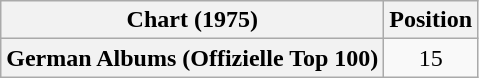<table class="wikitable plainrowheaders" style="text-align:center">
<tr>
<th scope="col">Chart (1975)</th>
<th scope="col">Position</th>
</tr>
<tr>
<th scope="row">German Albums (Offizielle Top 100)</th>
<td>15</td>
</tr>
</table>
